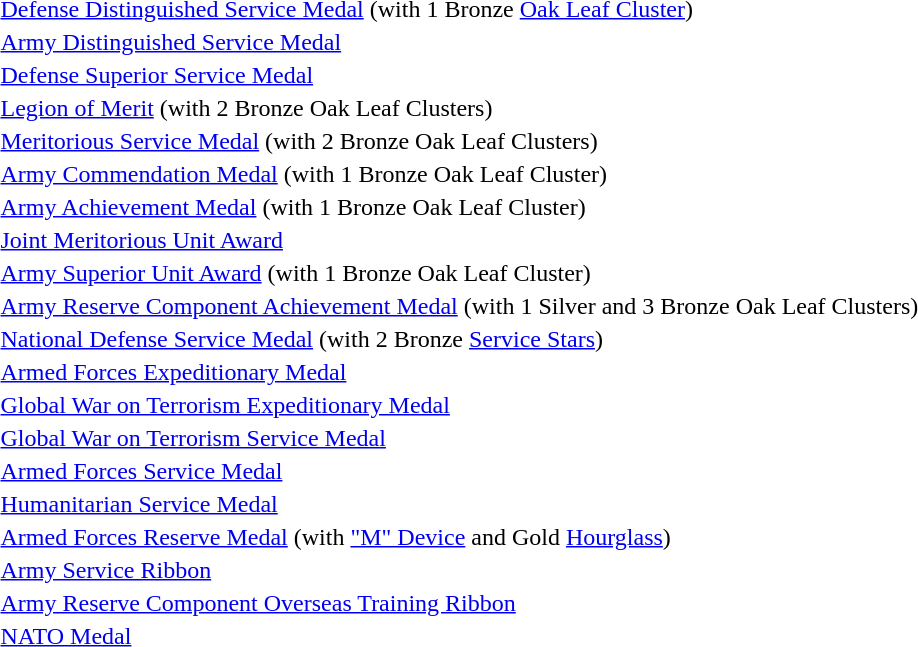<table>
<tr>
<td></td>
<td><a href='#'>Defense Distinguished Service Medal</a> (with 1 Bronze <a href='#'>Oak Leaf Cluster</a>)</td>
</tr>
<tr>
<td></td>
<td><a href='#'>Army Distinguished Service Medal</a></td>
</tr>
<tr>
<td></td>
<td><a href='#'>Defense Superior Service Medal</a></td>
</tr>
<tr>
<td><span></span><span></span></td>
<td><a href='#'>Legion of Merit</a> (with 2 Bronze Oak Leaf Clusters)</td>
</tr>
<tr>
<td><span></span><span></span></td>
<td><a href='#'>Meritorious Service Medal</a> (with 2 Bronze Oak Leaf Clusters)</td>
</tr>
<tr>
<td></td>
<td><a href='#'>Army Commendation Medal</a> (with 1 Bronze Oak Leaf Cluster)</td>
</tr>
<tr>
<td></td>
<td><a href='#'>Army Achievement Medal</a> (with 1 Bronze Oak Leaf Cluster)</td>
</tr>
<tr>
<td></td>
<td><a href='#'>Joint Meritorious Unit Award</a></td>
</tr>
<tr>
<td></td>
<td><a href='#'>Army Superior Unit Award</a> (with 1 Bronze Oak Leaf Cluster)</td>
</tr>
<tr>
<td><span></span><span></span><span></span><span></span></td>
<td><a href='#'>Army Reserve Component Achievement Medal</a> (with 1 Silver and 3 Bronze Oak Leaf Clusters)</td>
</tr>
<tr>
<td><span></span><span></span></td>
<td><a href='#'>National Defense Service Medal</a> (with 2 Bronze <a href='#'>Service Stars</a>)</td>
</tr>
<tr>
<td></td>
<td><a href='#'>Armed Forces Expeditionary Medal</a></td>
</tr>
<tr>
<td></td>
<td><a href='#'>Global War on Terrorism Expeditionary Medal</a></td>
</tr>
<tr>
<td></td>
<td><a href='#'>Global War on Terrorism Service Medal</a></td>
</tr>
<tr>
<td></td>
<td><a href='#'>Armed Forces Service Medal</a></td>
</tr>
<tr>
<td></td>
<td><a href='#'>Humanitarian Service Medal</a></td>
</tr>
<tr>
<td><span></span><span></span></td>
<td><a href='#'>Armed Forces Reserve Medal</a> (with <a href='#'>"M" Device</a> and Gold <a href='#'>Hourglass</a>)</td>
</tr>
<tr>
<td></td>
<td><a href='#'>Army Service Ribbon</a></td>
</tr>
<tr>
<td></td>
<td><a href='#'>Army Reserve Component Overseas Training Ribbon</a></td>
</tr>
<tr>
<td></td>
<td><a href='#'>NATO Medal</a></td>
</tr>
</table>
